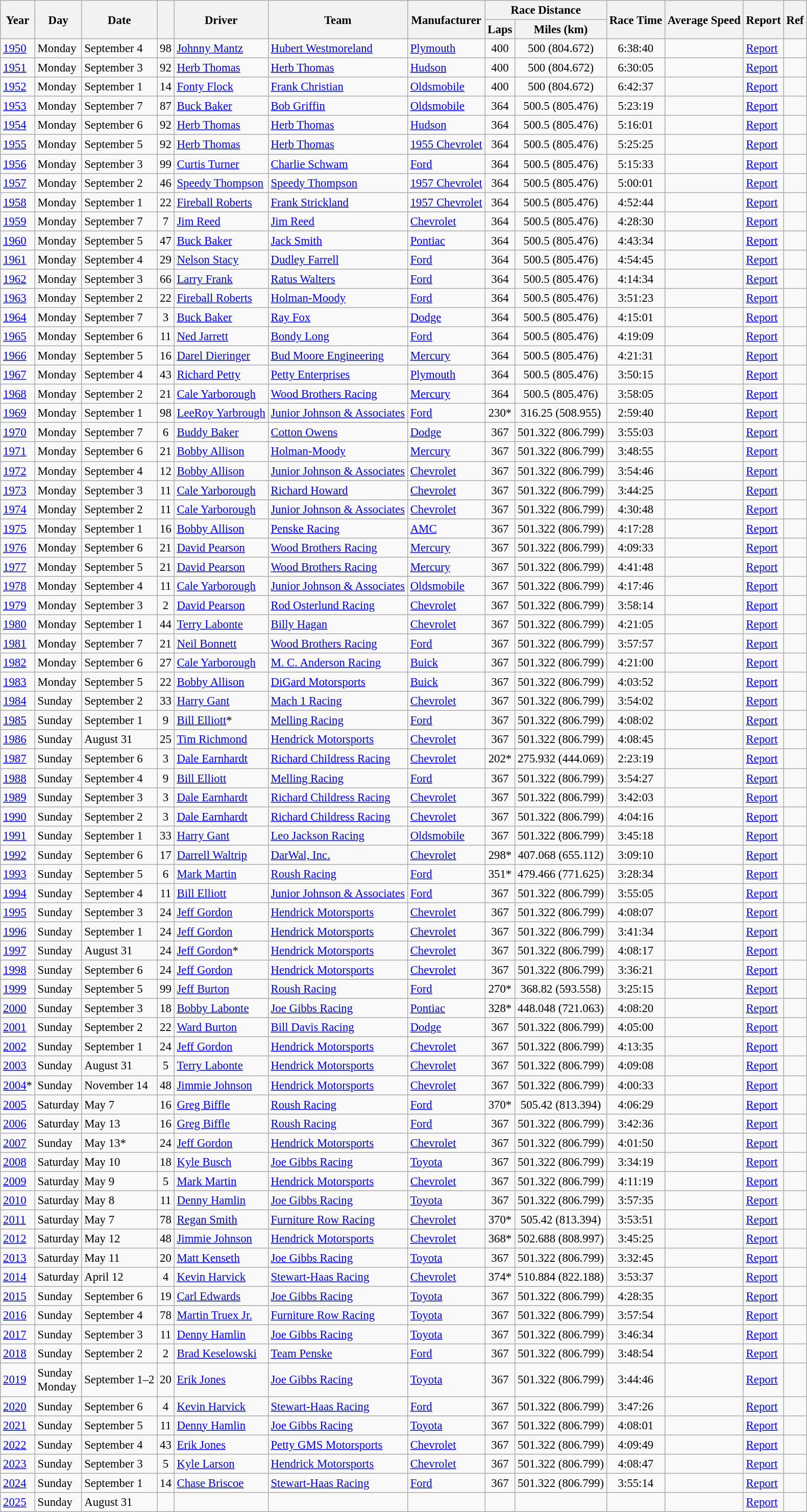<table class="wikitable" style="font-size: 95%;">
<tr>
<th rowspan="2">Year</th>
<th rowspan="2">Day</th>
<th rowspan="2">Date</th>
<th rowspan="2"></th>
<th rowspan="2">Driver</th>
<th rowspan="2">Team</th>
<th rowspan="2">Manufacturer</th>
<th colspan="2">Race Distance</th>
<th rowspan="2">Race Time</th>
<th rowspan="2">Average Speed</th>
<th rowspan="2">Report</th>
<th rowspan="2">Ref</th>
</tr>
<tr>
<th>Laps</th>
<th>Miles (km)</th>
</tr>
<tr>
<td><a href='#'>1950</a></td>
<td>Monday</td>
<td>September 4</td>
<td align="center">98</td>
<td><a href='#'>Johnny Mantz</a></td>
<td><a href='#'>Hubert Westmoreland</a></td>
<td><a href='#'>Plymouth</a></td>
<td align="center">400</td>
<td align="center">500 (804.672)</td>
<td align="center">6:38:40</td>
<td align="center"></td>
<td><a href='#'>Report</a></td>
<td align="center"></td>
</tr>
<tr>
<td><a href='#'>1951</a></td>
<td>Monday</td>
<td>September 3</td>
<td align="center">92</td>
<td><a href='#'>Herb Thomas</a></td>
<td><a href='#'>Herb Thomas</a></td>
<td><a href='#'>Hudson</a></td>
<td align="center">400</td>
<td align="center">500 (804.672)</td>
<td align="center">6:30:05</td>
<td align="center"></td>
<td><a href='#'>Report</a></td>
<td align="center"></td>
</tr>
<tr>
<td><a href='#'>1952</a></td>
<td>Monday</td>
<td>September 1</td>
<td align="center">14</td>
<td><a href='#'>Fonty Flock</a></td>
<td><a href='#'>Frank Christian</a></td>
<td><a href='#'>Oldsmobile</a></td>
<td align="center">400</td>
<td align="center">500 (804.672)</td>
<td align="center">6:42:37</td>
<td align="center"></td>
<td><a href='#'>Report</a></td>
<td align="center"></td>
</tr>
<tr>
<td><a href='#'>1953</a></td>
<td>Monday</td>
<td>September 7</td>
<td align="center">87</td>
<td><a href='#'>Buck Baker</a></td>
<td><a href='#'>Bob Griffin</a></td>
<td><a href='#'>Oldsmobile</a></td>
<td align="center">364</td>
<td align="center">500.5 (805.476)</td>
<td align="center">5:23:19</td>
<td align="center"></td>
<td><a href='#'>Report</a></td>
<td align="center"></td>
</tr>
<tr>
<td><a href='#'>1954</a></td>
<td>Monday</td>
<td>September 6</td>
<td align="center">92</td>
<td><a href='#'>Herb Thomas</a></td>
<td><a href='#'>Herb Thomas</a></td>
<td><a href='#'>Hudson</a></td>
<td align="center">364</td>
<td align="center">500.5 (805.476)</td>
<td align="center">5:16:01</td>
<td align="center"></td>
<td><a href='#'>Report</a></td>
<td align="center"></td>
</tr>
<tr>
<td><a href='#'>1955</a></td>
<td>Monday</td>
<td>September 5</td>
<td align="center">92</td>
<td><a href='#'>Herb Thomas</a></td>
<td><a href='#'>Herb Thomas</a></td>
<td><a href='#'>1955 Chevrolet</a></td>
<td align="center">364</td>
<td align="center">500.5 (805.476)</td>
<td align="center">5:25:25</td>
<td align="center"></td>
<td><a href='#'>Report</a></td>
<td align="center"></td>
</tr>
<tr>
<td><a href='#'>1956</a></td>
<td>Monday</td>
<td>September 3</td>
<td align="center">99</td>
<td><a href='#'>Curtis Turner</a></td>
<td><a href='#'>Charlie Schwam</a></td>
<td><a href='#'>Ford</a></td>
<td align="center">364</td>
<td align="center">500.5 (805.476)</td>
<td align="center">5:15:33</td>
<td align="center"></td>
<td><a href='#'>Report</a></td>
<td align="center"></td>
</tr>
<tr>
<td><a href='#'>1957</a></td>
<td>Monday</td>
<td>September 2</td>
<td align="center">46</td>
<td><a href='#'>Speedy Thompson</a></td>
<td><a href='#'>Speedy Thompson</a></td>
<td><a href='#'>1957 Chevrolet</a></td>
<td align="center">364</td>
<td align="center">500.5 (805.476)</td>
<td align="center">5:00:01</td>
<td align="center"></td>
<td><a href='#'>Report</a></td>
<td align="center"></td>
</tr>
<tr>
<td><a href='#'>1958</a></td>
<td>Monday</td>
<td>September 1</td>
<td align="center">22</td>
<td><a href='#'>Fireball Roberts</a></td>
<td><a href='#'>Frank Strickland</a></td>
<td><a href='#'>1957 Chevrolet</a></td>
<td align="center">364</td>
<td align="center">500.5 (805.476)</td>
<td align="center">4:52:44</td>
<td align="center"></td>
<td><a href='#'>Report</a></td>
<td align="center"></td>
</tr>
<tr>
<td><a href='#'>1959</a></td>
<td>Monday</td>
<td>September 7</td>
<td align="center">7</td>
<td><a href='#'>Jim Reed</a></td>
<td><a href='#'>Jim Reed</a></td>
<td><a href='#'>Chevrolet</a></td>
<td align="center">364</td>
<td align="center">500.5 (805.476)</td>
<td align="center">4:28:30</td>
<td align="center"></td>
<td><a href='#'>Report</a></td>
<td align="center"></td>
</tr>
<tr>
<td><a href='#'>1960</a></td>
<td>Monday</td>
<td>September 5</td>
<td align="center">47</td>
<td><a href='#'>Buck Baker</a></td>
<td><a href='#'>Jack Smith</a></td>
<td><a href='#'>Pontiac</a></td>
<td align="center">364</td>
<td align="center">500.5 (805.476)</td>
<td align="center">4:43:34</td>
<td align="center"></td>
<td><a href='#'>Report</a></td>
<td align="center"></td>
</tr>
<tr>
<td><a href='#'>1961</a></td>
<td>Monday</td>
<td>September 4</td>
<td align="center">29</td>
<td><a href='#'>Nelson Stacy</a></td>
<td><a href='#'>Dudley Farrell</a></td>
<td><a href='#'>Ford</a></td>
<td align="center">364</td>
<td align="center">500.5 (805.476)</td>
<td align="center">4:54:45</td>
<td align="center"></td>
<td><a href='#'>Report</a></td>
<td align="center"></td>
</tr>
<tr>
<td><a href='#'>1962</a></td>
<td>Monday</td>
<td>September 3</td>
<td align="center">66</td>
<td><a href='#'>Larry Frank</a></td>
<td><a href='#'>Ratus Walters</a></td>
<td><a href='#'>Ford</a></td>
<td align="center">364</td>
<td align="center">500.5 (805.476)</td>
<td align="center">4:14:34</td>
<td align="center"></td>
<td><a href='#'>Report</a></td>
<td align="center"></td>
</tr>
<tr>
<td><a href='#'>1963</a></td>
<td>Monday</td>
<td>September 2</td>
<td align="center">22</td>
<td><a href='#'>Fireball Roberts</a></td>
<td><a href='#'>Holman-Moody</a></td>
<td><a href='#'>Ford</a></td>
<td align="center">364</td>
<td align="center">500.5 (805.476)</td>
<td align="center">3:51:23</td>
<td align="center"></td>
<td><a href='#'>Report</a></td>
<td align="center"></td>
</tr>
<tr>
<td><a href='#'>1964</a></td>
<td>Monday</td>
<td>September 7</td>
<td align="center">3</td>
<td><a href='#'>Buck Baker</a></td>
<td><a href='#'>Ray Fox</a></td>
<td><a href='#'>Dodge</a></td>
<td align="center">364</td>
<td align="center">500.5 (805.476)</td>
<td align="center">4:15:01</td>
<td align="center"></td>
<td><a href='#'>Report</a></td>
<td align="center"></td>
</tr>
<tr>
<td><a href='#'>1965</a></td>
<td>Monday</td>
<td>September 6</td>
<td align="center">11</td>
<td><a href='#'>Ned Jarrett</a></td>
<td><a href='#'>Bondy Long</a></td>
<td><a href='#'>Ford</a></td>
<td align="center">364</td>
<td align="center">500.5 (805.476)</td>
<td align="center">4:19:09</td>
<td align="center"></td>
<td><a href='#'>Report</a></td>
<td align="center"></td>
</tr>
<tr>
<td><a href='#'>1966</a></td>
<td>Monday</td>
<td>September 5</td>
<td align="center">16</td>
<td><a href='#'>Darel Dieringer</a></td>
<td><a href='#'>Bud Moore Engineering</a></td>
<td><a href='#'>Mercury</a></td>
<td align="center">364</td>
<td align="center">500.5 (805.476)</td>
<td align="center">4:21:31</td>
<td align="center"></td>
<td><a href='#'>Report</a></td>
<td align="center"></td>
</tr>
<tr>
<td><a href='#'>1967</a></td>
<td>Monday</td>
<td>September 4</td>
<td align="center">43</td>
<td><a href='#'>Richard Petty</a></td>
<td><a href='#'>Petty Enterprises</a></td>
<td><a href='#'>Plymouth</a></td>
<td align="center">364</td>
<td align="center">500.5 (805.476)</td>
<td align="center">3:50:15</td>
<td align="center"></td>
<td><a href='#'>Report</a></td>
<td align="center"></td>
</tr>
<tr>
<td><a href='#'>1968</a></td>
<td>Monday</td>
<td>September 2</td>
<td align="center">21</td>
<td><a href='#'>Cale Yarborough</a></td>
<td><a href='#'>Wood Brothers Racing</a></td>
<td><a href='#'>Mercury</a></td>
<td align="center">364</td>
<td align="center">500.5 (805.476)</td>
<td align="center">3:58:05</td>
<td align="center"></td>
<td><a href='#'>Report</a></td>
<td align="center"></td>
</tr>
<tr>
<td><a href='#'>1969</a></td>
<td>Monday</td>
<td>September 1</td>
<td align="center">98</td>
<td><a href='#'>LeeRoy Yarbrough</a></td>
<td><a href='#'>Junior Johnson & Associates</a></td>
<td><a href='#'>Ford</a></td>
<td align="center">230*</td>
<td align="center">316.25 (508.955)</td>
<td align="center">2:59:40</td>
<td align="center"></td>
<td><a href='#'>Report</a></td>
<td align="center"></td>
</tr>
<tr>
<td><a href='#'>1970</a></td>
<td>Monday</td>
<td>September 7</td>
<td align="center">6</td>
<td><a href='#'>Buddy Baker</a></td>
<td><a href='#'>Cotton Owens</a></td>
<td><a href='#'>Dodge</a></td>
<td align="center">367</td>
<td align="center">501.322 (806.799)</td>
<td align="center">3:55:03</td>
<td align="center"></td>
<td><a href='#'>Report</a></td>
<td align="center"></td>
</tr>
<tr>
<td><a href='#'>1971</a></td>
<td>Monday</td>
<td>September 6</td>
<td align="center">21</td>
<td><a href='#'>Bobby Allison</a></td>
<td><a href='#'>Holman-Moody</a></td>
<td><a href='#'>Mercury</a></td>
<td align="center">367</td>
<td align="center">501.322 (806.799)</td>
<td align="center">3:48:55</td>
<td align="center"></td>
<td><a href='#'>Report</a></td>
<td align="center"></td>
</tr>
<tr>
<td><a href='#'>1972</a></td>
<td>Monday</td>
<td>September 4</td>
<td align="center">12</td>
<td><a href='#'>Bobby Allison</a></td>
<td><a href='#'>Junior Johnson & Associates</a></td>
<td><a href='#'>Chevrolet</a></td>
<td align="center">367</td>
<td align="center">501.322 (806.799)</td>
<td align="center">3:54:46</td>
<td align="center"></td>
<td><a href='#'>Report</a></td>
<td align="center"></td>
</tr>
<tr>
<td><a href='#'>1973</a></td>
<td>Monday</td>
<td>September 3</td>
<td align="center">11</td>
<td><a href='#'>Cale Yarborough</a></td>
<td><a href='#'>Richard Howard</a></td>
<td><a href='#'>Chevrolet</a></td>
<td align="center">367</td>
<td align="center">501.322 (806.799)</td>
<td align="center">3:44:25</td>
<td align="center"></td>
<td><a href='#'>Report</a></td>
<td align="center"></td>
</tr>
<tr>
<td><a href='#'>1974</a></td>
<td>Monday</td>
<td>September 2</td>
<td align="center">11</td>
<td><a href='#'>Cale Yarborough</a></td>
<td><a href='#'>Junior Johnson & Associates</a></td>
<td><a href='#'>Chevrolet</a></td>
<td align="center">367</td>
<td align="center">501.322 (806.799)</td>
<td align="center">4:30:48</td>
<td align="center"></td>
<td><a href='#'>Report</a></td>
<td align="center"></td>
</tr>
<tr>
<td><a href='#'>1975</a></td>
<td>Monday</td>
<td>September 1</td>
<td align="center">16</td>
<td><a href='#'>Bobby Allison</a></td>
<td><a href='#'>Penske Racing</a></td>
<td><a href='#'>AMC</a></td>
<td align="center">367</td>
<td align="center">501.322 (806.799)</td>
<td align="center">4:17:28</td>
<td align="center"></td>
<td><a href='#'>Report</a></td>
<td align="center"></td>
</tr>
<tr>
<td><a href='#'>1976</a></td>
<td>Monday</td>
<td>September 6</td>
<td align="center">21</td>
<td><a href='#'>David Pearson</a></td>
<td><a href='#'>Wood Brothers Racing</a></td>
<td><a href='#'>Mercury</a></td>
<td align="center">367</td>
<td align="center">501.322 (806.799)</td>
<td align="center">4:09:33</td>
<td align="center"></td>
<td><a href='#'>Report</a></td>
<td align="center"></td>
</tr>
<tr>
<td><a href='#'>1977</a></td>
<td>Monday</td>
<td>September 5</td>
<td align="center">21</td>
<td><a href='#'>David Pearson</a></td>
<td><a href='#'>Wood Brothers Racing</a></td>
<td><a href='#'>Mercury</a></td>
<td align="center">367</td>
<td align="center">501.322 (806.799)</td>
<td align="center">4:41:48</td>
<td align="center"></td>
<td><a href='#'>Report</a></td>
<td align="center"></td>
</tr>
<tr>
<td><a href='#'>1978</a></td>
<td>Monday</td>
<td>September 4</td>
<td align="center">11</td>
<td><a href='#'>Cale Yarborough</a></td>
<td><a href='#'>Junior Johnson & Associates</a></td>
<td><a href='#'>Oldsmobile</a></td>
<td align="center">367</td>
<td align="center">501.322 (806.799)</td>
<td align="center">4:17:46</td>
<td align="center"></td>
<td><a href='#'>Report</a></td>
<td align="center"></td>
</tr>
<tr>
<td><a href='#'>1979</a></td>
<td>Monday</td>
<td>September 3</td>
<td align="center">2</td>
<td><a href='#'>David Pearson</a></td>
<td><a href='#'>Rod Osterlund Racing</a></td>
<td><a href='#'>Chevrolet</a></td>
<td align="center">367</td>
<td align="center">501.322 (806.799)</td>
<td align="center">3:58:14</td>
<td align="center"></td>
<td><a href='#'>Report</a></td>
<td align="center"></td>
</tr>
<tr>
<td><a href='#'>1980</a></td>
<td>Monday</td>
<td>September 1</td>
<td align="center">44</td>
<td><a href='#'>Terry Labonte</a></td>
<td><a href='#'>Billy Hagan</a></td>
<td><a href='#'>Chevrolet</a></td>
<td align="center">367</td>
<td align="center">501.322 (806.799)</td>
<td align="center">4:21:05</td>
<td align="center"></td>
<td><a href='#'>Report</a></td>
<td align="center"></td>
</tr>
<tr>
<td><a href='#'>1981</a></td>
<td>Monday</td>
<td>September 7</td>
<td align="center">21</td>
<td><a href='#'>Neil Bonnett</a></td>
<td><a href='#'>Wood Brothers Racing</a></td>
<td><a href='#'>Ford</a></td>
<td align="center">367</td>
<td align="center">501.322 (806.799)</td>
<td align="center">3:57:57</td>
<td align="center"></td>
<td><a href='#'>Report</a></td>
<td align="center"></td>
</tr>
<tr>
<td><a href='#'>1982</a></td>
<td>Monday</td>
<td>September 6</td>
<td align="center">27</td>
<td><a href='#'>Cale Yarborough</a></td>
<td><a href='#'>M. C. Anderson Racing</a></td>
<td><a href='#'>Buick</a></td>
<td align="center">367</td>
<td align="center">501.322 (806.799)</td>
<td align="center">4:21:00</td>
<td align="center"></td>
<td><a href='#'>Report</a></td>
<td align="center"></td>
</tr>
<tr>
<td><a href='#'>1983</a></td>
<td>Monday</td>
<td>September 5</td>
<td align="center">22</td>
<td><a href='#'>Bobby Allison</a></td>
<td><a href='#'>DiGard Motorsports</a></td>
<td><a href='#'>Buick</a></td>
<td align="center">367</td>
<td align="center">501.322 (806.799)</td>
<td align="center">4:03:52</td>
<td align="center"></td>
<td><a href='#'>Report</a></td>
<td align="center"></td>
</tr>
<tr>
<td><a href='#'>1984</a></td>
<td>Sunday</td>
<td>September 2</td>
<td align="center">33</td>
<td><a href='#'>Harry Gant</a></td>
<td><a href='#'>Mach 1 Racing</a></td>
<td><a href='#'>Chevrolet</a></td>
<td align="center">367</td>
<td align="center">501.322 (806.799)</td>
<td align="center">3:54:02</td>
<td align="center"></td>
<td><a href='#'>Report</a></td>
<td align="center"></td>
</tr>
<tr>
<td><a href='#'>1985</a></td>
<td>Sunday</td>
<td>September 1</td>
<td align="center">9</td>
<td><a href='#'>Bill Elliott</a>*</td>
<td><a href='#'>Melling Racing</a></td>
<td><a href='#'>Ford</a></td>
<td align="center">367</td>
<td align="center">501.322 (806.799)</td>
<td align="center">4:08:02</td>
<td align="center"></td>
<td><a href='#'>Report</a></td>
<td align="center"></td>
</tr>
<tr>
<td><a href='#'>1986</a></td>
<td>Sunday</td>
<td>August 31</td>
<td align="center">25</td>
<td><a href='#'>Tim Richmond</a></td>
<td><a href='#'>Hendrick Motorsports</a></td>
<td><a href='#'>Chevrolet</a></td>
<td align="center">367</td>
<td align="center">501.322 (806.799)</td>
<td align="center">4:08:45</td>
<td align="center"></td>
<td><a href='#'>Report</a></td>
<td align="center"></td>
</tr>
<tr>
<td><a href='#'>1987</a></td>
<td>Sunday</td>
<td>September 6</td>
<td align="center">3</td>
<td><a href='#'>Dale Earnhardt</a></td>
<td><a href='#'>Richard Childress Racing</a></td>
<td><a href='#'>Chevrolet</a></td>
<td align="center">202*</td>
<td align="center">275.932 (444.069)</td>
<td align="center">2:23:19</td>
<td align="center"></td>
<td><a href='#'>Report</a></td>
<td align="center"></td>
</tr>
<tr>
<td><a href='#'>1988</a></td>
<td>Sunday</td>
<td>September 4</td>
<td align="center">9</td>
<td><a href='#'>Bill Elliott</a></td>
<td><a href='#'>Melling Racing</a></td>
<td><a href='#'>Ford</a></td>
<td align="center">367</td>
<td align="center">501.322 (806.799)</td>
<td align="center">3:54:27</td>
<td align="center"></td>
<td><a href='#'>Report</a></td>
<td align="center"></td>
</tr>
<tr>
<td><a href='#'>1989</a></td>
<td>Sunday</td>
<td>September 3</td>
<td align="center">3</td>
<td><a href='#'>Dale Earnhardt</a></td>
<td><a href='#'>Richard Childress Racing</a></td>
<td><a href='#'>Chevrolet</a></td>
<td align="center">367</td>
<td align="center">501.322 (806.799)</td>
<td align="center">3:42:03</td>
<td align="center"></td>
<td><a href='#'>Report</a></td>
<td align="center"></td>
</tr>
<tr>
<td><a href='#'>1990</a></td>
<td>Sunday</td>
<td>September 2</td>
<td align="center">3</td>
<td><a href='#'>Dale Earnhardt</a></td>
<td><a href='#'>Richard Childress Racing</a></td>
<td><a href='#'>Chevrolet</a></td>
<td align="center">367</td>
<td align="center">501.322 (806.799)</td>
<td align="center">4:04:16</td>
<td align="center"></td>
<td><a href='#'>Report</a></td>
<td align="center"></td>
</tr>
<tr>
<td><a href='#'>1991</a></td>
<td>Sunday</td>
<td>September 1</td>
<td align="center">33</td>
<td><a href='#'>Harry Gant</a></td>
<td><a href='#'>Leo Jackson Racing</a></td>
<td><a href='#'>Oldsmobile</a></td>
<td align="center">367</td>
<td align="center">501.322 (806.799)</td>
<td align="center">3:45:18</td>
<td align="center"></td>
<td><a href='#'>Report</a></td>
<td align="center"></td>
</tr>
<tr>
<td><a href='#'>1992</a></td>
<td>Sunday</td>
<td>September 6</td>
<td align="center">17</td>
<td><a href='#'>Darrell Waltrip</a></td>
<td><a href='#'>DarWal, Inc.</a></td>
<td><a href='#'>Chevrolet</a></td>
<td align="center">298*</td>
<td align="center">407.068 (655.112)</td>
<td align="center">3:09:10</td>
<td align="center"></td>
<td><a href='#'>Report</a></td>
<td align="center"></td>
</tr>
<tr>
<td><a href='#'>1993</a></td>
<td>Sunday</td>
<td>September 5</td>
<td align="center">6</td>
<td><a href='#'>Mark Martin</a></td>
<td><a href='#'>Roush Racing</a></td>
<td><a href='#'>Ford</a></td>
<td align="center">351*</td>
<td align="center">479.466 (771.625)</td>
<td align="center">3:28:34</td>
<td align="center"></td>
<td><a href='#'>Report</a></td>
<td align="center"></td>
</tr>
<tr>
<td><a href='#'>1994</a></td>
<td>Sunday</td>
<td>September 4</td>
<td align="center">11</td>
<td><a href='#'>Bill Elliott</a></td>
<td><a href='#'>Junior Johnson & Associates</a></td>
<td><a href='#'>Ford</a></td>
<td align="center">367</td>
<td align="center">501.322 (806.799)</td>
<td align="center">3:55:05</td>
<td align="center"></td>
<td><a href='#'>Report</a></td>
<td align="center"></td>
</tr>
<tr>
<td><a href='#'>1995</a></td>
<td>Sunday</td>
<td>September 3</td>
<td align="center">24</td>
<td><a href='#'>Jeff Gordon</a></td>
<td><a href='#'>Hendrick Motorsports</a></td>
<td><a href='#'>Chevrolet</a></td>
<td align="center">367</td>
<td align="center">501.322 (806.799)</td>
<td align="center">4:08:07</td>
<td align="center"></td>
<td><a href='#'>Report</a></td>
<td align="center"></td>
</tr>
<tr>
<td><a href='#'>1996</a></td>
<td>Sunday</td>
<td>September 1</td>
<td align="center">24</td>
<td><a href='#'>Jeff Gordon</a></td>
<td><a href='#'>Hendrick Motorsports</a></td>
<td><a href='#'>Chevrolet</a></td>
<td align="center">367</td>
<td align="center">501.322 (806.799)</td>
<td align="center">3:41:34</td>
<td align="center"></td>
<td><a href='#'>Report</a></td>
<td align="center"></td>
</tr>
<tr>
<td><a href='#'>1997</a></td>
<td>Sunday</td>
<td>August 31</td>
<td align="center">24</td>
<td><a href='#'>Jeff Gordon</a>*</td>
<td><a href='#'>Hendrick Motorsports</a></td>
<td><a href='#'>Chevrolet</a></td>
<td align="center">367</td>
<td align="center">501.322 (806.799)</td>
<td align="center">4:08:17</td>
<td align="center"></td>
<td><a href='#'>Report</a></td>
<td align="center"></td>
</tr>
<tr>
<td><a href='#'>1998</a></td>
<td>Sunday</td>
<td>September 6</td>
<td align="center">24</td>
<td><a href='#'>Jeff Gordon</a></td>
<td><a href='#'>Hendrick Motorsports</a></td>
<td><a href='#'>Chevrolet</a></td>
<td align="center">367</td>
<td align="center">501.322 (806.799)</td>
<td align="center">3:36:21</td>
<td align="center"></td>
<td><a href='#'>Report</a></td>
<td align="center"></td>
</tr>
<tr>
<td><a href='#'>1999</a></td>
<td>Sunday</td>
<td>September 5</td>
<td align="center">99</td>
<td><a href='#'>Jeff Burton</a></td>
<td><a href='#'>Roush Racing</a></td>
<td><a href='#'>Ford</a></td>
<td align="center">270*</td>
<td align="center">368.82 (593.558)</td>
<td align="center">3:25:15</td>
<td align="center"></td>
<td><a href='#'>Report</a></td>
<td align="center"></td>
</tr>
<tr>
<td><a href='#'>2000</a></td>
<td>Sunday</td>
<td>September 3</td>
<td align="center">18</td>
<td><a href='#'>Bobby Labonte</a></td>
<td><a href='#'>Joe Gibbs Racing</a></td>
<td><a href='#'>Pontiac</a></td>
<td align="center">328*</td>
<td align="center">448.048 (721.063)</td>
<td align="center">4:08:20</td>
<td align="center"></td>
<td><a href='#'>Report</a></td>
<td align="center"></td>
</tr>
<tr>
<td><a href='#'>2001</a></td>
<td>Sunday</td>
<td>September 2</td>
<td align="center">22</td>
<td><a href='#'>Ward Burton</a></td>
<td><a href='#'>Bill Davis Racing</a></td>
<td><a href='#'>Dodge</a></td>
<td align="center">367</td>
<td align="center">501.322 (806.799)</td>
<td align="center">4:05:00</td>
<td align="center"></td>
<td><a href='#'>Report</a></td>
<td align="center"></td>
</tr>
<tr>
<td><a href='#'>2002</a></td>
<td>Sunday</td>
<td>September 1</td>
<td align="center">24</td>
<td><a href='#'>Jeff Gordon</a></td>
<td><a href='#'>Hendrick Motorsports</a></td>
<td><a href='#'>Chevrolet</a></td>
<td align="center">367</td>
<td align="center">501.322 (806.799)</td>
<td align="center">4:13:35</td>
<td align="center"></td>
<td><a href='#'>Report</a></td>
<td align="center"></td>
</tr>
<tr>
<td><a href='#'>2003</a></td>
<td>Sunday</td>
<td>August 31</td>
<td align="center">5</td>
<td><a href='#'>Terry Labonte</a></td>
<td><a href='#'>Hendrick Motorsports</a></td>
<td><a href='#'>Chevrolet</a></td>
<td align="center">367</td>
<td align="center">501.322 (806.799)</td>
<td align="center">4:09:08</td>
<td align="center"></td>
<td><a href='#'>Report</a></td>
<td align="center"></td>
</tr>
<tr>
<td><a href='#'>2004</a>*</td>
<td>Sunday</td>
<td>November 14</td>
<td align="center">48</td>
<td><a href='#'>Jimmie Johnson</a></td>
<td><a href='#'>Hendrick Motorsports</a></td>
<td><a href='#'>Chevrolet</a></td>
<td align="center">367</td>
<td align="center">501.322 (806.799)</td>
<td align="center">4:00:33</td>
<td align="center"></td>
<td><a href='#'>Report</a></td>
<td align="center"></td>
</tr>
<tr>
<td><a href='#'>2005</a></td>
<td>Saturday</td>
<td>May 7</td>
<td align="center">16</td>
<td><a href='#'>Greg Biffle</a></td>
<td><a href='#'>Roush Racing</a></td>
<td><a href='#'>Ford</a></td>
<td align="center">370*</td>
<td align="center">505.42 (813.394)</td>
<td align="center">4:06:29</td>
<td align="center"></td>
<td><a href='#'>Report</a></td>
<td align="center"></td>
</tr>
<tr>
<td><a href='#'>2006</a></td>
<td>Saturday</td>
<td>May 13</td>
<td align="center">16</td>
<td><a href='#'>Greg Biffle</a></td>
<td><a href='#'>Roush Racing</a></td>
<td><a href='#'>Ford</a></td>
<td align="center">367</td>
<td align="center">501.322 (806.799)</td>
<td align="center">3:42:36</td>
<td align="center"></td>
<td><a href='#'>Report</a></td>
<td align="center"></td>
</tr>
<tr>
<td><a href='#'>2007</a></td>
<td>Sunday</td>
<td>May 13*</td>
<td align="center">24</td>
<td><a href='#'>Jeff Gordon</a></td>
<td><a href='#'>Hendrick Motorsports</a></td>
<td><a href='#'>Chevrolet</a></td>
<td align="center">367</td>
<td align="center">501.322 (806.799)</td>
<td align="center">4:01:50</td>
<td align="center"></td>
<td><a href='#'>Report</a></td>
<td align="center"></td>
</tr>
<tr>
<td><a href='#'>2008</a></td>
<td>Saturday</td>
<td>May 10</td>
<td align="center">18</td>
<td><a href='#'>Kyle Busch</a></td>
<td><a href='#'>Joe Gibbs Racing</a></td>
<td><a href='#'>Toyota</a></td>
<td align="center">367</td>
<td align="center">501.322 (806.799)</td>
<td align="center">3:34:19</td>
<td align="center"></td>
<td><a href='#'>Report</a></td>
<td align="center"></td>
</tr>
<tr>
<td><a href='#'>2009</a></td>
<td>Saturday</td>
<td>May 9</td>
<td align="center">5</td>
<td><a href='#'>Mark Martin</a></td>
<td><a href='#'>Hendrick Motorsports</a></td>
<td><a href='#'>Chevrolet</a></td>
<td align="center">367</td>
<td align="center">501.322 (806.799)</td>
<td align="center">4:11:19</td>
<td align="center"></td>
<td><a href='#'>Report</a></td>
<td align="center"></td>
</tr>
<tr>
<td><a href='#'>2010</a></td>
<td>Saturday</td>
<td>May 8</td>
<td align="center">11</td>
<td><a href='#'>Denny Hamlin</a></td>
<td><a href='#'>Joe Gibbs Racing</a></td>
<td><a href='#'>Toyota</a></td>
<td align="center">367</td>
<td align="center">501.322 (806.799)</td>
<td align="center">3:57:35</td>
<td align="center"></td>
<td><a href='#'>Report</a></td>
<td align="center"></td>
</tr>
<tr>
<td><a href='#'>2011</a></td>
<td>Saturday</td>
<td>May 7</td>
<td align="center">78</td>
<td><a href='#'>Regan Smith</a></td>
<td><a href='#'>Furniture Row Racing</a></td>
<td><a href='#'>Chevrolet</a></td>
<td align="center">370*</td>
<td align="center">505.42 (813.394)</td>
<td align="center">3:53:51</td>
<td align="center"></td>
<td><a href='#'>Report</a></td>
<td align="center"></td>
</tr>
<tr>
<td><a href='#'>2012</a></td>
<td>Saturday</td>
<td>May 12</td>
<td align="center">48</td>
<td><a href='#'>Jimmie Johnson</a></td>
<td><a href='#'>Hendrick Motorsports</a></td>
<td><a href='#'>Chevrolet</a></td>
<td align="center">368*</td>
<td align="center">502.688 (808.997)</td>
<td align="center">3:45:25</td>
<td align="center"></td>
<td><a href='#'>Report</a></td>
<td align="center"></td>
</tr>
<tr>
<td><a href='#'>2013</a></td>
<td>Saturday</td>
<td>May 11</td>
<td align="center">20</td>
<td><a href='#'>Matt Kenseth</a></td>
<td><a href='#'>Joe Gibbs Racing</a></td>
<td><a href='#'>Toyota</a></td>
<td align="center">367</td>
<td align="center">501.322 (806.799)</td>
<td align="center">3:32:45</td>
<td align="center"></td>
<td><a href='#'>Report</a></td>
<td align="center"></td>
</tr>
<tr>
<td><a href='#'>2014</a></td>
<td>Saturday</td>
<td>April 12</td>
<td align="center">4</td>
<td><a href='#'>Kevin Harvick</a></td>
<td><a href='#'>Stewart-Haas Racing</a></td>
<td><a href='#'>Chevrolet</a></td>
<td align="center">374*</td>
<td align="center">510.884 (822.188)</td>
<td align="center">3:53:37</td>
<td align="center"></td>
<td><a href='#'>Report</a></td>
<td align="center"></td>
</tr>
<tr>
<td><a href='#'>2015</a></td>
<td>Sunday</td>
<td>September 6</td>
<td align="center">19</td>
<td><a href='#'>Carl Edwards</a></td>
<td><a href='#'>Joe Gibbs Racing</a></td>
<td><a href='#'>Toyota</a></td>
<td align="center">367</td>
<td align="center">501.322 (806.799)</td>
<td align="center">4:28:35</td>
<td align="center"></td>
<td><a href='#'>Report</a></td>
<td align="center"></td>
</tr>
<tr>
<td><a href='#'>2016</a></td>
<td>Sunday</td>
<td>September 4</td>
<td align="center">78</td>
<td><a href='#'>Martin Truex Jr.</a></td>
<td><a href='#'>Furniture Row Racing</a></td>
<td><a href='#'>Toyota</a></td>
<td align="center">367</td>
<td align="center">501.322 (806.799)</td>
<td align="center">3:57:54</td>
<td align="center"></td>
<td><a href='#'>Report</a></td>
<td align="center"></td>
</tr>
<tr>
<td><a href='#'>2017</a></td>
<td>Sunday</td>
<td>September 3</td>
<td align="center">11</td>
<td><a href='#'>Denny Hamlin</a></td>
<td><a href='#'>Joe Gibbs Racing</a></td>
<td><a href='#'>Toyota</a></td>
<td align="center">367</td>
<td align="center">501.322 (806.799)</td>
<td align="center">3:46:34</td>
<td align="center"></td>
<td><a href='#'>Report</a></td>
<td align="center"></td>
</tr>
<tr>
<td><a href='#'>2018</a></td>
<td>Sunday</td>
<td>September 2</td>
<td align="center">2</td>
<td><a href='#'>Brad Keselowski</a></td>
<td><a href='#'>Team Penske</a></td>
<td><a href='#'>Ford</a></td>
<td align="center">367</td>
<td align="center">501.322 (806.799)</td>
<td align="center">3:48:54</td>
<td align="center"></td>
<td><a href='#'>Report</a></td>
<td align="center"></td>
</tr>
<tr>
<td><a href='#'>2019</a></td>
<td>Sunday<br>Monday</td>
<td>September 1–2</td>
<td align="center">20</td>
<td><a href='#'>Erik Jones</a></td>
<td><a href='#'>Joe Gibbs Racing</a></td>
<td><a href='#'>Toyota</a></td>
<td align="center">367</td>
<td align="center">501.322 (806.799)</td>
<td align="center">3:44:46</td>
<td align="center"></td>
<td><a href='#'>Report</a></td>
<td align="center"></td>
</tr>
<tr>
<td><a href='#'>2020</a></td>
<td>Sunday</td>
<td>September 6</td>
<td align="center">4</td>
<td><a href='#'>Kevin Harvick</a></td>
<td><a href='#'>Stewart-Haas Racing</a></td>
<td><a href='#'>Ford</a></td>
<td align="center">367</td>
<td align="center">501.322 (806.799)</td>
<td align="center">3:47:26</td>
<td align="center"></td>
<td><a href='#'>Report</a></td>
<td align="center"></td>
</tr>
<tr>
<td><a href='#'>2021</a></td>
<td>Sunday</td>
<td>September 5</td>
<td align="center">11</td>
<td><a href='#'>Denny Hamlin</a></td>
<td><a href='#'>Joe Gibbs Racing</a></td>
<td><a href='#'>Toyota</a></td>
<td align="center">367</td>
<td align="center">501.322 (806.799)</td>
<td align="center">4:08:01</td>
<td align="center"></td>
<td><a href='#'>Report</a></td>
<td align="center"></td>
</tr>
<tr>
<td><a href='#'>2022</a></td>
<td>Sunday</td>
<td>September 4</td>
<td align="center">43</td>
<td><a href='#'>Erik Jones</a></td>
<td><a href='#'>Petty GMS Motorsports</a></td>
<td><a href='#'>Chevrolet</a></td>
<td align="center">367</td>
<td align="center">501.322 (806.799)</td>
<td align="center">4:09:49</td>
<td align="center"></td>
<td><a href='#'>Report</a></td>
<td align="center"></td>
</tr>
<tr>
<td><a href='#'>2023</a></td>
<td>Sunday</td>
<td>September 3</td>
<td align="center">5</td>
<td><a href='#'>Kyle Larson</a></td>
<td><a href='#'>Hendrick Motorsports</a></td>
<td><a href='#'>Chevrolet</a></td>
<td align="center">367</td>
<td align="center">501.322 (806.799)</td>
<td align="center">4:08:47</td>
<td align="center"></td>
<td><a href='#'>Report</a></td>
<td align="center"></td>
</tr>
<tr>
<td><a href='#'>2024</a></td>
<td>Sunday</td>
<td>September 1</td>
<td align="center">14</td>
<td><a href='#'>Chase Briscoe</a></td>
<td><a href='#'>Stewart-Haas Racing</a></td>
<td><a href='#'>Ford</a></td>
<td align="center">367</td>
<td align="center">501.322 (806.799)</td>
<td align="center">3:55:14</td>
<td align="center"></td>
<td><a href='#'>Report</a></td>
<td align="center"></td>
</tr>
<tr>
<td><a href='#'>2025</a></td>
<td>Sunday</td>
<td>August 31</td>
<td align="center"></td>
<td></td>
<td></td>
<td></td>
<td align="center"></td>
<td align="center"></td>
<td align="center"></td>
<td align="center"></td>
<td><a href='#'>Report</a></td>
<td align="center"></td>
</tr>
</table>
